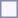<table style="border:1px solid #8888aa; background-color:#f7f8ff; padding:5px; font-size:95%; margin: 0px 12px 12px 0px;">
</table>
